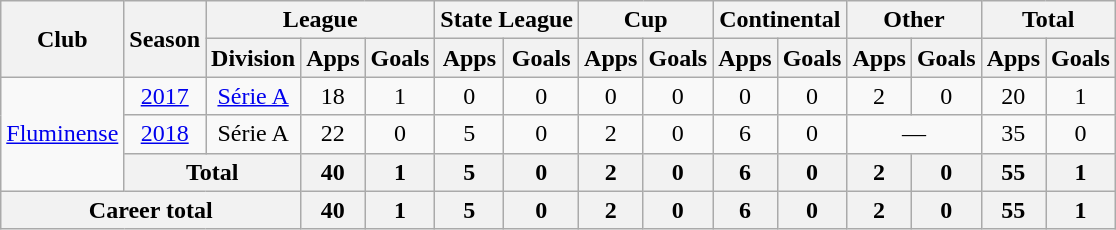<table class="wikitable" style="text-align: center;">
<tr>
<th rowspan="2">Club</th>
<th rowspan="2">Season</th>
<th colspan="3">League</th>
<th colspan="2">State League</th>
<th colspan="2">Cup</th>
<th colspan="2">Continental</th>
<th colspan="2">Other</th>
<th colspan="2">Total</th>
</tr>
<tr>
<th>Division</th>
<th>Apps</th>
<th>Goals</th>
<th>Apps</th>
<th>Goals</th>
<th>Apps</th>
<th>Goals</th>
<th>Apps</th>
<th>Goals</th>
<th>Apps</th>
<th>Goals</th>
<th>Apps</th>
<th>Goals</th>
</tr>
<tr>
<td rowspan="3" valign="center"><a href='#'>Fluminense</a></td>
<td><a href='#'>2017</a></td>
<td rowspan="1"><a href='#'>Série A</a></td>
<td>18</td>
<td>1</td>
<td>0</td>
<td>0</td>
<td>0</td>
<td>0</td>
<td>0</td>
<td>0</td>
<td>2</td>
<td>0</td>
<td>20</td>
<td>1</td>
</tr>
<tr>
<td><a href='#'>2018</a></td>
<td>Série A</td>
<td>22</td>
<td>0</td>
<td>5</td>
<td>0</td>
<td>2</td>
<td>0</td>
<td>6</td>
<td>0</td>
<td colspan="2">—</td>
<td>35</td>
<td>0</td>
</tr>
<tr>
<th colspan="2">Total</th>
<th>40</th>
<th>1</th>
<th>5</th>
<th>0</th>
<th>2</th>
<th>0</th>
<th>6</th>
<th>0</th>
<th>2</th>
<th>0</th>
<th>55</th>
<th>1</th>
</tr>
<tr>
<th colspan="3"><strong>Career total</strong></th>
<th>40</th>
<th>1</th>
<th>5</th>
<th>0</th>
<th>2</th>
<th>0</th>
<th>6</th>
<th>0</th>
<th>2</th>
<th>0</th>
<th>55</th>
<th>1</th>
</tr>
</table>
